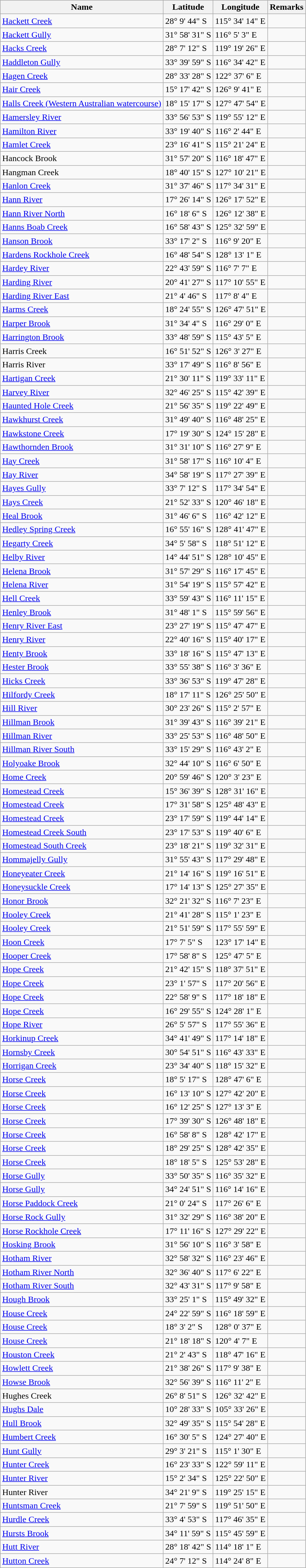<table class="wikitable">
<tr>
<th>Name</th>
<th>Latitude</th>
<th>Longitude</th>
<th>Remarks</th>
</tr>
<tr>
<td><a href='#'>Hackett Creek</a></td>
<td>28° 9' 44" S</td>
<td>115° 34' 14" E</td>
<td></td>
</tr>
<tr>
<td><a href='#'>Hackett Gully</a></td>
<td>31° 58' 31" S</td>
<td>116° 5' 3" E</td>
<td></td>
</tr>
<tr>
<td><a href='#'>Hacks Creek</a></td>
<td>28° 7' 12" S</td>
<td>119° 19' 26" E</td>
<td></td>
</tr>
<tr>
<td><a href='#'>Haddleton Gully</a></td>
<td>33° 39' 59" S</td>
<td>116° 34' 42" E</td>
<td></td>
</tr>
<tr>
<td><a href='#'>Hagen Creek</a></td>
<td>28° 33' 28" S</td>
<td>122° 37' 6" E</td>
<td></td>
</tr>
<tr>
<td><a href='#'>Hair Creek</a></td>
<td>15° 17' 42" S</td>
<td>126° 9' 41" E</td>
<td></td>
</tr>
<tr>
<td><a href='#'>Halls Creek (Western Australian watercourse)</a></td>
<td>18° 15' 17" S</td>
<td>127° 47' 54" E</td>
<td></td>
</tr>
<tr>
<td><a href='#'>Hamersley River</a></td>
<td>33° 56' 53" S</td>
<td>119° 55' 12" E</td>
<td></td>
</tr>
<tr>
<td><a href='#'>Hamilton River</a></td>
<td>33° 19' 40" S</td>
<td>116° 2' 44" E</td>
<td></td>
</tr>
<tr>
<td><a href='#'>Hamlet Creek</a></td>
<td>23° 16' 41" S</td>
<td>115° 21' 24" E</td>
<td></td>
</tr>
<tr>
<td>Hancock Brook</td>
<td>31° 57' 20" S</td>
<td>116° 18' 47" E</td>
<td></td>
</tr>
<tr>
<td>Hangman Creek</td>
<td>18° 40' 15" S</td>
<td>127° 10' 21" E</td>
<td></td>
</tr>
<tr>
<td><a href='#'>Hanlon Creek</a></td>
<td>31° 37' 46" S</td>
<td>117° 34' 31" E</td>
<td></td>
</tr>
<tr>
<td><a href='#'>Hann River</a></td>
<td>17° 26' 14" S</td>
<td>126° 17' 52" E</td>
<td></td>
</tr>
<tr>
<td><a href='#'>Hann River North</a></td>
<td>16° 18' 6" S</td>
<td>126° 12' 38" E</td>
<td></td>
</tr>
<tr>
<td><a href='#'>Hanns Boab Creek</a></td>
<td>16° 58' 43" S</td>
<td>125° 32' 59" E</td>
<td></td>
</tr>
<tr>
<td><a href='#'>Hanson Brook</a></td>
<td>33° 17' 2" S</td>
<td>116° 9' 20" E</td>
<td></td>
</tr>
<tr>
<td><a href='#'>Hardens Rockhole Creek</a></td>
<td>16° 48' 54" S</td>
<td>128° 13' 1" E</td>
<td></td>
</tr>
<tr>
<td><a href='#'>Hardey River</a></td>
<td>22° 43' 59" S</td>
<td>116° 7' 7" E</td>
<td></td>
</tr>
<tr>
<td><a href='#'>Harding River</a></td>
<td>20° 41' 27" S</td>
<td>117° 10' 55" E</td>
<td></td>
</tr>
<tr>
<td><a href='#'>Harding River East</a></td>
<td>21° 4' 46" S</td>
<td>117° 8' 4" E</td>
<td></td>
</tr>
<tr>
<td><a href='#'>Harms Creek</a></td>
<td>18° 24' 55" S</td>
<td>126° 47' 51" E</td>
<td></td>
</tr>
<tr>
<td><a href='#'>Harper Brook</a></td>
<td>31° 34' 4" S</td>
<td>116° 29' 0" E</td>
<td></td>
</tr>
<tr>
<td><a href='#'>Harrington Brook</a></td>
<td>33° 48' 59" S</td>
<td>115° 43' 5" E</td>
<td></td>
</tr>
<tr>
<td>Harris Creek</td>
<td>16° 51' 52" S</td>
<td>126° 3' 27" E</td>
<td></td>
</tr>
<tr>
<td>Harris River</td>
<td>33° 17' 49" S</td>
<td>116° 8' 56" E</td>
<td></td>
</tr>
<tr>
<td><a href='#'>Hartigan Creek</a></td>
<td>21° 30' 11" S</td>
<td>119° 33' 11" E</td>
<td></td>
</tr>
<tr>
<td><a href='#'>Harvey River</a></td>
<td>32° 46' 25" S</td>
<td>115° 42' 39" E</td>
<td></td>
</tr>
<tr>
<td><a href='#'>Haunted Hole Creek</a></td>
<td>21° 56' 35" S</td>
<td>119° 22' 49" E</td>
<td></td>
</tr>
<tr>
<td><a href='#'>Hawkhurst Creek</a></td>
<td>31° 49' 40" S</td>
<td>116° 48' 25" E</td>
<td></td>
</tr>
<tr>
<td><a href='#'>Hawkstone Creek</a></td>
<td>17° 19' 30" S</td>
<td>124° 15' 28" E</td>
<td></td>
</tr>
<tr>
<td><a href='#'>Hawthornden Brook</a></td>
<td>31° 31' 10" S</td>
<td>116° 27' 9" E</td>
<td></td>
</tr>
<tr>
<td><a href='#'>Hay Creek</a></td>
<td>31° 58' 17" S</td>
<td>116° 10' 4" E</td>
<td></td>
</tr>
<tr>
<td><a href='#'>Hay River</a></td>
<td>34° 58' 19" S</td>
<td>117° 27' 39" E</td>
<td></td>
</tr>
<tr>
<td><a href='#'>Hayes Gully</a></td>
<td>33° 7' 12" S</td>
<td>117° 34' 54" E</td>
<td></td>
</tr>
<tr>
<td><a href='#'>Hays Creek</a></td>
<td>21° 52' 33" S</td>
<td>120° 46' 18" E</td>
<td></td>
</tr>
<tr>
<td><a href='#'>Heal Brook</a></td>
<td>31° 46' 6" S</td>
<td>116° 42' 12" E</td>
<td></td>
</tr>
<tr>
<td><a href='#'>Hedley Spring Creek</a></td>
<td>16° 55' 16" S</td>
<td>128° 41' 47" E</td>
<td></td>
</tr>
<tr>
<td><a href='#'>Hegarty Creek</a></td>
<td>34° 5' 58" S</td>
<td>118° 51' 12" E</td>
<td></td>
</tr>
<tr>
<td><a href='#'>Helby River</a></td>
<td>14° 44' 51" S</td>
<td>128° 10' 45" E</td>
<td></td>
</tr>
<tr>
<td><a href='#'>Helena Brook</a></td>
<td>31° 57' 29" S</td>
<td>116° 17' 45" E</td>
<td></td>
</tr>
<tr>
<td><a href='#'>Helena River</a></td>
<td>31° 54' 19" S</td>
<td>115° 57' 42" E</td>
<td></td>
</tr>
<tr>
<td><a href='#'>Hell Creek</a></td>
<td>33° 59' 43" S</td>
<td>116° 11' 15" E</td>
<td></td>
</tr>
<tr>
<td><a href='#'>Henley Brook</a></td>
<td>31° 48' 1" S</td>
<td>115° 59' 56" E</td>
<td></td>
</tr>
<tr>
<td><a href='#'>Henry River East</a></td>
<td>23° 27' 19" S</td>
<td>115° 47' 47" E</td>
<td></td>
</tr>
<tr>
<td><a href='#'>Henry River</a></td>
<td>22° 40' 16" S</td>
<td>115° 40' 17" E</td>
<td></td>
</tr>
<tr>
<td><a href='#'>Henty Brook</a></td>
<td>33° 18' 16" S</td>
<td>115° 47' 13" E</td>
<td></td>
</tr>
<tr>
<td><a href='#'>Hester Brook</a></td>
<td>33° 55' 38" S</td>
<td>116° 3' 36" E</td>
<td></td>
</tr>
<tr>
<td><a href='#'>Hicks Creek</a></td>
<td>33° 36' 53" S</td>
<td>119° 47' 28" E</td>
<td></td>
</tr>
<tr>
<td><a href='#'>Hilfordy Creek</a></td>
<td>18° 17' 11" S</td>
<td>126° 25' 50" E</td>
<td></td>
</tr>
<tr>
<td><a href='#'>Hill River</a></td>
<td>30° 23' 26" S</td>
<td>115° 2' 57" E</td>
<td></td>
</tr>
<tr>
<td><a href='#'>Hillman Brook</a></td>
<td>31° 39' 43" S</td>
<td>116° 39' 21" E</td>
<td></td>
</tr>
<tr>
<td><a href='#'>Hillman River</a></td>
<td>33° 25' 53" S</td>
<td>116° 48' 50" E</td>
<td></td>
</tr>
<tr>
<td><a href='#'>Hillman River South</a></td>
<td>33° 15' 29" S</td>
<td>116° 43' 2" E</td>
<td></td>
</tr>
<tr>
<td><a href='#'>Holyoake Brook</a></td>
<td>32° 44' 10" S</td>
<td>116° 6' 50" E</td>
<td></td>
</tr>
<tr>
<td><a href='#'>Home Creek</a></td>
<td>20° 59' 46" S</td>
<td>120° 3' 23" E</td>
<td></td>
</tr>
<tr>
<td><a href='#'>Homestead Creek</a></td>
<td>15° 36' 39" S</td>
<td>128° 31' 16" E</td>
<td></td>
</tr>
<tr>
<td><a href='#'>Homestead Creek</a></td>
<td>17° 31' 58" S</td>
<td>125° 48' 43" E</td>
<td></td>
</tr>
<tr>
<td><a href='#'>Homestead Creek</a></td>
<td>23° 17' 59" S</td>
<td>119° 44' 14" E</td>
<td></td>
</tr>
<tr>
<td><a href='#'>Homestead Creek South</a></td>
<td>23° 17' 53" S</td>
<td>119° 40' 6" E</td>
<td></td>
</tr>
<tr>
<td><a href='#'>Homestead South Creek</a></td>
<td>23° 18' 21" S</td>
<td>119° 32' 31" E</td>
<td></td>
</tr>
<tr>
<td><a href='#'>Hommajelly Gully</a></td>
<td>31° 55' 43" S</td>
<td>117° 29' 48" E</td>
<td></td>
</tr>
<tr>
<td><a href='#'>Honeyeater Creek</a></td>
<td>21° 14' 16" S</td>
<td>119° 16' 51" E</td>
<td></td>
</tr>
<tr>
<td><a href='#'>Honeysuckle Creek</a></td>
<td>17° 14' 13" S</td>
<td>125° 27' 35" E</td>
<td></td>
</tr>
<tr>
<td><a href='#'>Honor Brook</a></td>
<td>32° 21' 32" S</td>
<td>116° 7' 23" E</td>
<td></td>
</tr>
<tr>
<td><a href='#'>Hooley Creek</a></td>
<td>21° 41' 28" S</td>
<td>115° 1' 23" E</td>
<td></td>
</tr>
<tr>
<td><a href='#'>Hooley Creek</a></td>
<td>21° 51' 59" S</td>
<td>117° 55' 59" E</td>
<td></td>
</tr>
<tr>
<td><a href='#'>Hoon Creek</a></td>
<td>17° 7' 5" S</td>
<td>123° 17' 14" E</td>
<td></td>
</tr>
<tr>
<td><a href='#'>Hooper Creek</a></td>
<td>17° 58' 8" S</td>
<td>125° 47' 5" E</td>
<td></td>
</tr>
<tr>
<td><a href='#'>Hope Creek</a></td>
<td>21° 42' 15" S</td>
<td>118° 37' 51" E</td>
<td></td>
</tr>
<tr>
<td><a href='#'>Hope Creek</a></td>
<td>23° 1' 57" S</td>
<td>117° 20' 56" E</td>
<td></td>
</tr>
<tr>
<td><a href='#'>Hope Creek</a></td>
<td>22° 58' 9" S</td>
<td>117° 18' 18" E</td>
<td></td>
</tr>
<tr>
<td><a href='#'>Hope Creek</a></td>
<td>16° 29' 55" S</td>
<td>124° 28' 1" E</td>
<td></td>
</tr>
<tr>
<td><a href='#'>Hope River</a></td>
<td>26° 5' 57" S</td>
<td>117° 55' 36" E</td>
<td></td>
</tr>
<tr>
<td><a href='#'>Horkinup Creek</a></td>
<td>34° 41' 49" S</td>
<td>117° 14' 18" E</td>
<td></td>
</tr>
<tr>
<td><a href='#'>Hornsby Creek</a></td>
<td>30° 54' 51" S</td>
<td>116° 43' 33" E</td>
<td></td>
</tr>
<tr>
<td><a href='#'>Horrigan Creek</a></td>
<td>23° 34' 40" S</td>
<td>118° 15' 32" E</td>
<td></td>
</tr>
<tr>
<td><a href='#'>Horse Creek</a></td>
<td>18° 5' 17" S</td>
<td>128° 47' 6" E</td>
<td></td>
</tr>
<tr>
<td><a href='#'>Horse Creek</a></td>
<td>16° 13' 10" S</td>
<td>127° 42' 20" E</td>
<td></td>
</tr>
<tr>
<td><a href='#'>Horse Creek</a></td>
<td>16° 12' 25" S</td>
<td>127° 13' 3" E</td>
<td></td>
</tr>
<tr>
<td><a href='#'>Horse Creek</a></td>
<td>17° 39' 30" S</td>
<td>126° 48' 18" E</td>
<td></td>
</tr>
<tr>
<td><a href='#'>Horse Creek</a></td>
<td>16° 58' 8" S</td>
<td>128° 42' 17" E</td>
<td></td>
</tr>
<tr>
<td><a href='#'>Horse Creek</a></td>
<td>18° 29' 25" S</td>
<td>128° 42' 35" E</td>
<td></td>
</tr>
<tr>
<td><a href='#'>Horse Creek</a></td>
<td>18° 18' 5" S</td>
<td>125° 53' 28" E</td>
<td></td>
</tr>
<tr>
<td><a href='#'>Horse Gully</a></td>
<td>33° 50' 35" S</td>
<td>116° 35' 32" E</td>
<td></td>
</tr>
<tr>
<td><a href='#'>Horse Gully</a></td>
<td>34° 24' 51" S</td>
<td>116° 14' 16" E</td>
<td></td>
</tr>
<tr>
<td><a href='#'>Horse Paddock Creek</a></td>
<td>21° 0' 24" S</td>
<td>117° 26' 6" E</td>
<td></td>
</tr>
<tr>
<td><a href='#'>Horse Rock Gully</a></td>
<td>31° 32' 29" S</td>
<td>116° 38' 20" E</td>
<td></td>
</tr>
<tr>
<td><a href='#'>Horse Rockhole Creek</a></td>
<td>17° 11' 16" S</td>
<td>127° 29' 22" E</td>
<td></td>
</tr>
<tr>
<td><a href='#'>Hosking Brook</a></td>
<td>31° 56' 10" S</td>
<td>116° 3' 58" E</td>
<td></td>
</tr>
<tr>
<td><a href='#'>Hotham River</a></td>
<td>32° 58' 32" S</td>
<td>116° 23' 46" E</td>
<td></td>
</tr>
<tr>
<td><a href='#'>Hotham River North</a></td>
<td>32° 36' 40" S</td>
<td>117° 6' 22" E</td>
<td></td>
</tr>
<tr>
<td><a href='#'>Hotham River South</a></td>
<td>32° 43' 31" S</td>
<td>117° 9' 58" E</td>
<td></td>
</tr>
<tr>
<td><a href='#'>Hough Brook</a></td>
<td>33° 25' 1" S</td>
<td>115° 49' 32" E</td>
<td></td>
</tr>
<tr>
<td><a href='#'>House Creek</a></td>
<td>24° 22' 59" S</td>
<td>116° 18' 59" E</td>
<td></td>
</tr>
<tr>
<td><a href='#'>House Creek</a></td>
<td>18° 3' 2" S</td>
<td>128° 0' 37" E</td>
<td></td>
</tr>
<tr>
<td><a href='#'>House Creek</a></td>
<td>21° 18' 18" S</td>
<td>120° 4' 7" E</td>
<td></td>
</tr>
<tr>
<td><a href='#'>Houston Creek</a></td>
<td>21° 2' 43" S</td>
<td>118° 47' 16" E</td>
<td></td>
</tr>
<tr>
<td><a href='#'>Howlett Creek</a></td>
<td>21° 38' 26" S</td>
<td>117° 9' 38" E</td>
<td></td>
</tr>
<tr>
<td><a href='#'>Howse Brook</a></td>
<td>32° 56' 39" S</td>
<td>116° 11' 2" E</td>
<td></td>
</tr>
<tr>
<td>Hughes Creek</td>
<td>26° 8' 51" S</td>
<td>126° 32' 42" E</td>
<td></td>
</tr>
<tr>
<td><a href='#'>Hughs Dale</a></td>
<td>10° 28' 33" S</td>
<td>105° 33' 26" E</td>
<td></td>
</tr>
<tr>
<td><a href='#'>Hull Brook</a></td>
<td>32° 49' 35" S</td>
<td>115° 54' 28" E</td>
<td></td>
</tr>
<tr>
<td><a href='#'>Humbert Creek</a></td>
<td>16° 30' 5" S</td>
<td>124° 27' 40" E</td>
<td></td>
</tr>
<tr>
<td><a href='#'>Hunt Gully</a></td>
<td>29° 3' 21" S</td>
<td>115° 1' 30" E</td>
<td></td>
</tr>
<tr>
<td><a href='#'>Hunter Creek</a></td>
<td>16° 23' 33" S</td>
<td>122° 59' 11" E</td>
<td></td>
</tr>
<tr>
<td><a href='#'>Hunter River</a></td>
<td>15° 2' 34" S</td>
<td>125° 22' 50" E</td>
<td></td>
</tr>
<tr>
<td>Hunter River</td>
<td>34° 21' 9" S</td>
<td>119° 25' 15" E</td>
<td></td>
</tr>
<tr>
<td><a href='#'>Huntsman Creek</a></td>
<td>21° 7' 59" S</td>
<td>119° 51' 50" E</td>
<td></td>
</tr>
<tr>
<td><a href='#'>Hurdle Creek</a></td>
<td>33° 4' 53" S</td>
<td>117° 46' 35" E</td>
<td></td>
</tr>
<tr>
<td><a href='#'>Hursts Brook</a></td>
<td>34° 11' 59" S</td>
<td>115° 45' 59" E</td>
<td></td>
</tr>
<tr>
<td><a href='#'>Hutt River</a></td>
<td>28° 18' 42" S</td>
<td>114° 18' 1" E</td>
<td></td>
</tr>
<tr>
<td><a href='#'>Hutton Creek</a></td>
<td>24° 7' 12" S</td>
<td>114° 24' 8" E</td>
<td></td>
</tr>
</table>
